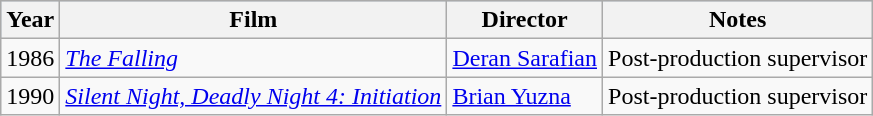<table class="wikitable">
<tr style="background:#b0c4de; text-align:center;">
<th>Year</th>
<th>Film</th>
<th>Director</th>
<th>Notes</th>
</tr>
<tr>
<td>1986</td>
<td><em><a href='#'>The Falling</a></em></td>
<td><a href='#'>Deran Sarafian</a></td>
<td>Post-production supervisor</td>
</tr>
<tr>
<td>1990</td>
<td><em><a href='#'>Silent Night, Deadly Night 4: Initiation</a></em></td>
<td><a href='#'>Brian Yuzna</a></td>
<td>Post-production supervisor</td>
</tr>
</table>
